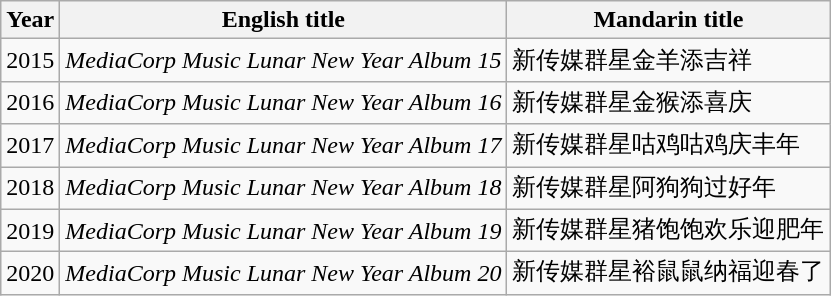<table class="wikitable sortable">
<tr>
<th>Year</th>
<th>English title</th>
<th>Mandarin title</th>
</tr>
<tr>
<td>2015</td>
<td><em>MediaCorp Music Lunar New Year Album 15</em></td>
<td>新传媒群星金羊添吉祥</td>
</tr>
<tr>
<td>2016</td>
<td><em>MediaCorp Music Lunar New Year Album 16</em></td>
<td>新传媒群星金猴添喜庆</td>
</tr>
<tr>
<td>2017</td>
<td><em>MediaCorp Music Lunar New Year Album 17</em></td>
<td>新传媒群星咕鸡咕鸡庆丰年</td>
</tr>
<tr>
<td>2018</td>
<td><em>MediaCorp Music Lunar New Year Album 18</em></td>
<td>新传媒群星阿狗狗过好年</td>
</tr>
<tr>
<td>2019</td>
<td><em>MediaCorp Music Lunar New Year Album 19</em></td>
<td>新传媒群星猪饱饱欢乐迎肥年</td>
</tr>
<tr>
<td>2020</td>
<td><em>MediaCorp Music Lunar New Year Album 20</em></td>
<td>新传媒群星裕鼠鼠纳福迎春了</td>
</tr>
</table>
